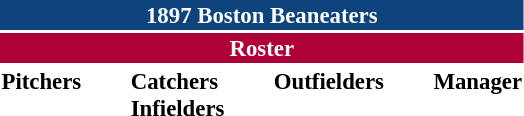<table class="toccolours" style="font-size: 95%;">
<tr>
<th colspan="10" style="background-color: #0f437c; color: white; text-align: center;">1897 Boston Beaneaters</th>
</tr>
<tr>
<td colspan="10" style="background-color: #af0039; color: white; text-align: center;"><strong>Roster</strong></td>
</tr>
<tr>
<td valign="top"><strong>Pitchers</strong><br>



</td>
<td width="25px"></td>
<td valign="top"><strong>Catchers</strong><br>




<strong>Infielders</strong>





</td>
<td width="25px"></td>
<td valign="top"><strong>Outfielders</strong><br>


</td>
<td width="25px"></td>
<td valign="top"><strong>Manager</strong><br></td>
</tr>
</table>
